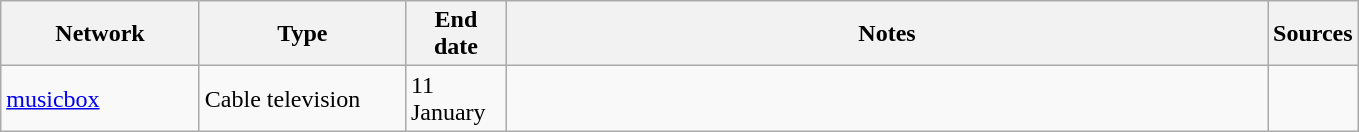<table class="wikitable">
<tr>
<th style="text-align:center; width:125px">Network</th>
<th style="text-align:center; width:130px">Type</th>
<th style="text-align:center; width:60px">End date</th>
<th style="text-align:center; width:500px">Notes</th>
<th style="text-align:center; width:30px">Sources</th>
</tr>
<tr>
<td><a href='#'>musicbox</a></td>
<td>Cable television</td>
<td>11 January</td>
<td></td>
<td></td>
</tr>
</table>
